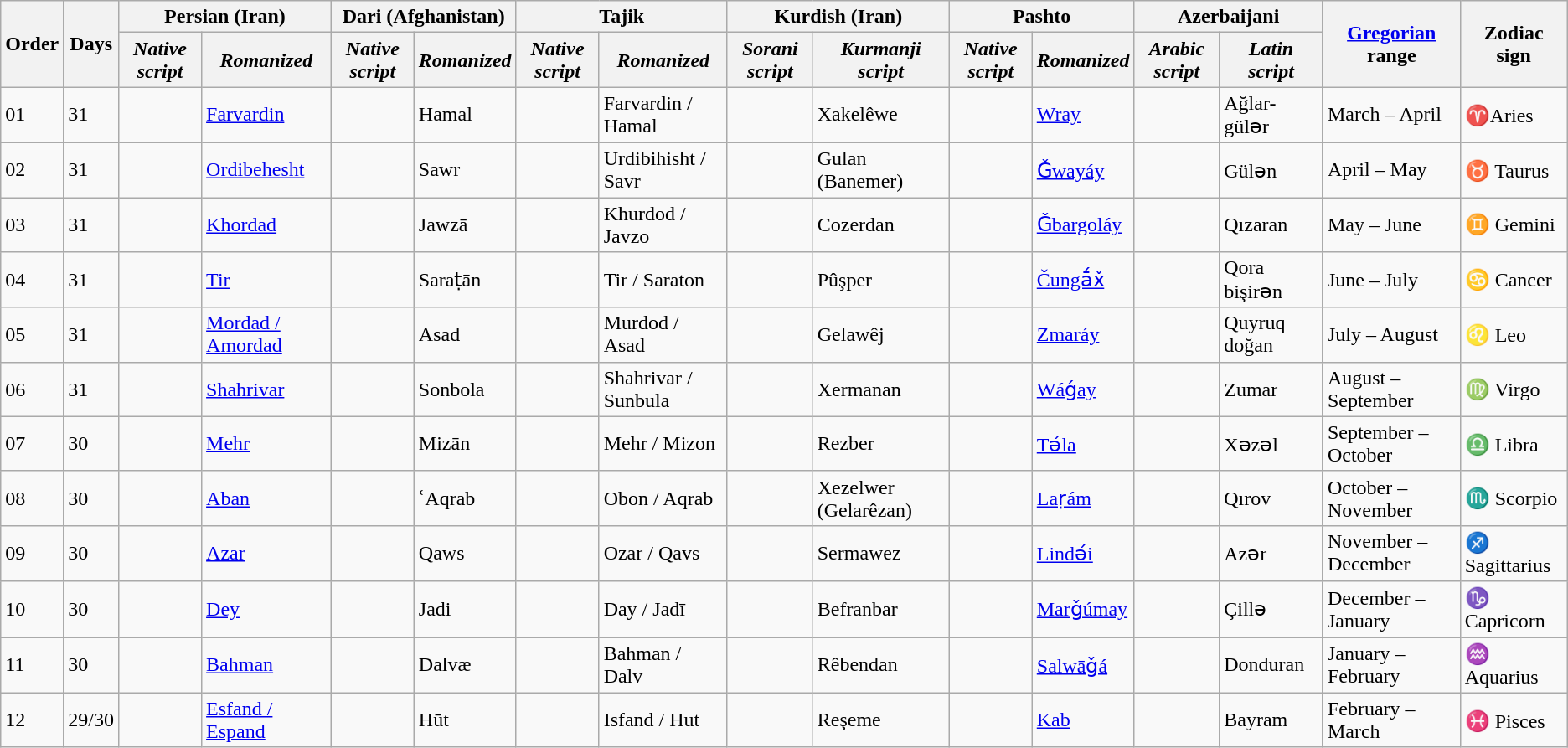<table class="wikitable sortable sticky-header-multi">
<tr>
<th rowspan=2>Order</th>
<th rowspan=2>Days</th>
<th colspan=2 scope=colgroup>Persian (Iran)</th>
<th colspan=2 scope=colgroup>Dari (Afghanistan)</th>
<th colspan=2 scope=colgroup>Tajik</th>
<th colspan=2 scope=colgroup>Kurdish (Iran)</th>
<th colspan=2 scope=colgroup>Pashto</th>
<th colspan=2 scope=colgroup>Azerbaijani</th>
<th rowspan=2><a href='#'>Gregorian</a> range</th>
<th rowspan=2>Zodiac sign</th>
</tr>
<tr>
<th><em>Native script</em></th>
<th><em>Romanized</em></th>
<th><em>Native script</em></th>
<th><em>Romanized</em></th>
<th><em>Native script</em></th>
<th><em>Romanized</em></th>
<th><em>Sorani script</em></th>
<th><em>Kurmanji script</em></th>
<th><em>Native script</em></th>
<th><em>Romanized</em></th>
<th><em>Arabic script</em></th>
<th><em>Latin script</em></th>
</tr>
<tr>
<td>01</td>
<td>31</td>
<td style="text-align:right;"></td>
<td><a href='#'>Farvardin</a></td>
<td style="text-align:right;"></td>
<td>Hamal</td>
<td style="text-align:right;"></td>
<td>Farvardin / Hamal</td>
<td style="text-align:right;"></td>
<td>Xakelêwe</td>
<td style="text-align:right;"></td>
<td><a href='#'>Wray</a></td>
<td style="text-align:right;"></td>
<td>Ağlar-gülər</td>
<td>March – April</td>
<td>♈️Aries</td>
</tr>
<tr>
<td>02</td>
<td>31</td>
<td style="text-align:right;"></td>
<td><a href='#'>Ordibehesht</a></td>
<td style="text-align:right;"></td>
<td>Sawr</td>
<td style="text-align:right;"></td>
<td>Urdibihisht / Savr</td>
<td style="text-align:right;"></td>
<td>Gulan (Banemer)</td>
<td style="text-align:right;"></td>
<td><a href='#'>Ǧwayáy</a></td>
<td style="text-align:right;"></td>
<td>Gülən</td>
<td>April – May</td>
<td>♉️ Taurus</td>
</tr>
<tr>
<td>03</td>
<td>31</td>
<td style="text-align:right;"></td>
<td><a href='#'>Khordad</a></td>
<td style="text-align:right;"></td>
<td>Jawzā</td>
<td style="text-align:right;"></td>
<td>Khurdod / Javzo</td>
<td style="text-align:right;"></td>
<td>Cozerdan</td>
<td style="text-align:right;"></td>
<td><a href='#'>Ǧbargoláy</a></td>
<td style="text-align:right;"></td>
<td>Qızaran</td>
<td>May – June</td>
<td>♊️ Gemini</td>
</tr>
<tr>
<td>04</td>
<td>31</td>
<td style="text-align:right;"></td>
<td><a href='#'>Tir</a></td>
<td style="text-align:right;"></td>
<td>Saraṭān</td>
<td style="text-align:right;"></td>
<td>Tir / Saraton</td>
<td style="text-align:right;"></td>
<td>Pûşper</td>
<td style="text-align:right;"></td>
<td><a href='#'>Čungā́x̌</a></td>
<td style="text-align:right;"></td>
<td>Qora bişirən</td>
<td>June – July</td>
<td>♋️ Cancer</td>
</tr>
<tr>
<td>05</td>
<td>31</td>
<td style="text-align:right;"></td>
<td><a href='#'>Mordad / Amordad</a></td>
<td style="text-align:right;"></td>
<td>Asad</td>
<td style="text-align:right;"></td>
<td>Murdod / Asad</td>
<td style="text-align:right;"></td>
<td>Gelawêj</td>
<td style="text-align:right;"></td>
<td><a href='#'>Zmaráy</a></td>
<td style="text-align:right;"></td>
<td>Quyruq doğan</td>
<td>July – August</td>
<td>♌️ Leo</td>
</tr>
<tr>
<td>06</td>
<td>31</td>
<td style="text-align:right;"></td>
<td><a href='#'>Shahrivar</a></td>
<td style="text-align:right;"></td>
<td>Sonbola</td>
<td style="text-align:right;"></td>
<td>Shahrivar / Sunbula</td>
<td style="text-align:right;"></td>
<td>Xermanan</td>
<td style="text-align:right;"></td>
<td><a href='#'>Wáǵay</a></td>
<td style="text-align:right;"></td>
<td>Zumar</td>
<td>August – September</td>
<td>♍️ Virgo</td>
</tr>
<tr>
<td>07</td>
<td>30</td>
<td style="text-align:right;"></td>
<td><a href='#'>Mehr</a></td>
<td style="text-align:right;"></td>
<td>Mizān</td>
<td style="text-align:right;"></td>
<td>Mehr / Mizon</td>
<td style="text-align:right;"></td>
<td>Rezber</td>
<td style="text-align:right;"></td>
<td><a href='#'>Tә́la</a></td>
<td style="text-align:right;"></td>
<td>Xəzəl</td>
<td>September – October</td>
<td>♎️ Libra</td>
</tr>
<tr>
<td>08</td>
<td>30</td>
<td style="text-align:right;"></td>
<td><a href='#'>Aban</a></td>
<td style="text-align:right;"></td>
<td>ʿAqrab</td>
<td style="text-align:right;"></td>
<td>Obon / Aqrab</td>
<td style="text-align:right;"></td>
<td>Xezelwer (Gelarêzan)</td>
<td style="text-align:right;"></td>
<td><a href='#'>Laṛám</a></td>
<td style="text-align:right;"></td>
<td>Qırov</td>
<td>October – November</td>
<td>♏️ Scorpio</td>
</tr>
<tr>
<td>09</td>
<td>30</td>
<td style="text-align:right;"></td>
<td><a href='#'>Azar</a></td>
<td style="text-align:right;"></td>
<td>Qaws</td>
<td style="text-align:right;"></td>
<td>Ozar / Qavs</td>
<td style="text-align:right;"></td>
<td>Sermawez</td>
<td style="text-align:right;"></td>
<td><a href='#'>Lindә́i</a></td>
<td style="text-align:right;"></td>
<td>Azər</td>
<td>November – December</td>
<td>♐️ Sagittarius</td>
</tr>
<tr>
<td>10</td>
<td>30</td>
<td style="text-align:right;"></td>
<td><a href='#'>Dey</a></td>
<td style="text-align:right;"></td>
<td>Jadi</td>
<td style="text-align:right;"></td>
<td>Day / Jadī</td>
<td style="text-align:right;"></td>
<td>Befranbar</td>
<td style="text-align:right;"></td>
<td><a href='#'>Marǧúmay</a></td>
<td style="text-align:right;"></td>
<td>Çillə</td>
<td>December – January</td>
<td>♑️ Capricorn</td>
</tr>
<tr>
<td>11</td>
<td>30</td>
<td style="text-align:right;"></td>
<td><a href='#'>Bahman</a></td>
<td style="text-align:right;"></td>
<td>Dalvæ</td>
<td style="text-align:right;"></td>
<td>Bahman / Dalv</td>
<td style="text-align:right;"></td>
<td>Rêbendan</td>
<td style="text-align:right;"></td>
<td><a href='#'>Salwāǧá</a></td>
<td style="text-align:right;"></td>
<td>Donduran</td>
<td>January – February</td>
<td>♒️ Aquarius</td>
</tr>
<tr>
<td>12</td>
<td>29/30</td>
<td style="text-align:right;"></td>
<td><a href='#'>Esfand / Espand</a></td>
<td style="text-align:right;"></td>
<td>Hūt</td>
<td style="text-align:right;"></td>
<td>Isfand / Hut</td>
<td style="text-align:right;"></td>
<td>Reşeme</td>
<td style="text-align:right;"></td>
<td><a href='#'>Kab</a></td>
<td style="text-align:right;"></td>
<td>Bayram</td>
<td>February – March</td>
<td>♓️ Pisces</td>
</tr>
</table>
